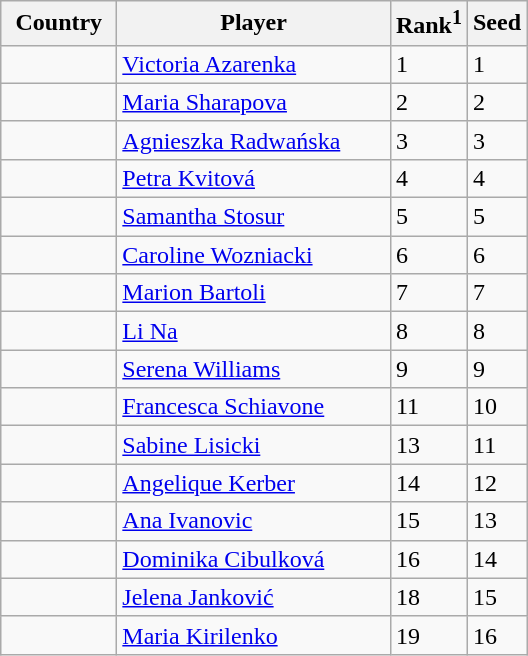<table class="wikitable" border="1">
<tr>
<th width="70">Country</th>
<th width="175">Player</th>
<th>Rank<sup>1</sup></th>
<th>Seed</th>
</tr>
<tr>
<td></td>
<td><a href='#'>Victoria Azarenka</a></td>
<td>1</td>
<td>1</td>
</tr>
<tr>
<td></td>
<td><a href='#'>Maria Sharapova</a></td>
<td>2</td>
<td>2</td>
</tr>
<tr>
<td></td>
<td><a href='#'>Agnieszka Radwańska</a></td>
<td>3</td>
<td>3</td>
</tr>
<tr>
<td></td>
<td><a href='#'>Petra Kvitová</a></td>
<td>4</td>
<td>4</td>
</tr>
<tr>
<td></td>
<td><a href='#'>Samantha Stosur</a></td>
<td>5</td>
<td>5</td>
</tr>
<tr>
<td></td>
<td><a href='#'>Caroline Wozniacki</a></td>
<td>6</td>
<td>6</td>
</tr>
<tr>
<td></td>
<td><a href='#'>Marion Bartoli</a></td>
<td>7</td>
<td>7</td>
</tr>
<tr>
<td></td>
<td><a href='#'>Li Na</a></td>
<td>8</td>
<td>8</td>
</tr>
<tr>
<td></td>
<td><a href='#'>Serena Williams</a></td>
<td>9</td>
<td>9</td>
</tr>
<tr>
<td></td>
<td><a href='#'>Francesca Schiavone</a></td>
<td>11</td>
<td>10</td>
</tr>
<tr>
<td></td>
<td><a href='#'>Sabine Lisicki</a></td>
<td>13</td>
<td>11</td>
</tr>
<tr>
<td></td>
<td><a href='#'>Angelique Kerber</a></td>
<td>14</td>
<td>12</td>
</tr>
<tr>
<td></td>
<td><a href='#'>Ana Ivanovic</a></td>
<td>15</td>
<td>13</td>
</tr>
<tr>
<td></td>
<td><a href='#'>Dominika Cibulková</a></td>
<td>16</td>
<td>14</td>
</tr>
<tr>
<td></td>
<td><a href='#'>Jelena Janković</a></td>
<td>18</td>
<td>15</td>
</tr>
<tr>
<td></td>
<td><a href='#'>Maria Kirilenko</a></td>
<td>19</td>
<td>16</td>
</tr>
</table>
